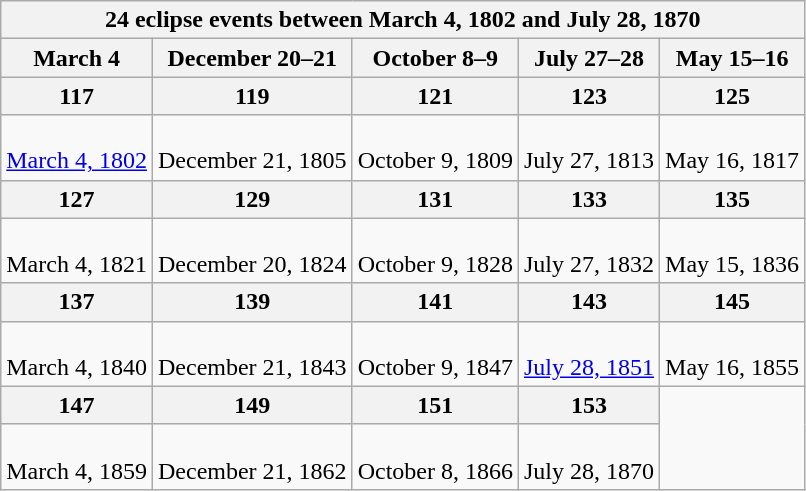<table class="wikitable mw-collapsible mw-collapsed">
<tr>
<th colspan=5>24 eclipse events between March 4, 1802 and July 28, 1870</th>
</tr>
<tr>
<th>March 4</th>
<th>December 20–21</th>
<th>October 8–9</th>
<th>July 27–28</th>
<th>May 15–16</th>
</tr>
<tr>
<th>117</th>
<th>119</th>
<th>121</th>
<th>123</th>
<th>125</th>
</tr>
<tr style="text-align:center;">
<td><br><a href='#'>March 4, 1802</a></td>
<td><br>December 21, 1805</td>
<td><br>October 9, 1809</td>
<td><br>July 27, 1813</td>
<td><br>May 16, 1817</td>
</tr>
<tr>
<th>127</th>
<th>129</th>
<th>131</th>
<th>133</th>
<th>135</th>
</tr>
<tr style="text-align:center;">
<td><br>March 4, 1821</td>
<td><br>December 20, 1824</td>
<td><br>October 9, 1828</td>
<td><br>July 27, 1832</td>
<td><br>May 15, 1836</td>
</tr>
<tr>
<th>137</th>
<th>139</th>
<th>141</th>
<th>143</th>
<th>145</th>
</tr>
<tr style="text-align:center;">
<td><br>March 4, 1840</td>
<td><br>December 21, 1843</td>
<td><br>October 9, 1847</td>
<td><br><a href='#'>July 28, 1851</a></td>
<td><br>May 16, 1855</td>
</tr>
<tr>
<th>147</th>
<th>149</th>
<th>151</th>
<th>153</th>
</tr>
<tr style="text-align:center;">
<td><br>March 4, 1859</td>
<td><br>December 21, 1862</td>
<td><br>October 8, 1866</td>
<td><br>July 28, 1870</td>
</tr>
</table>
